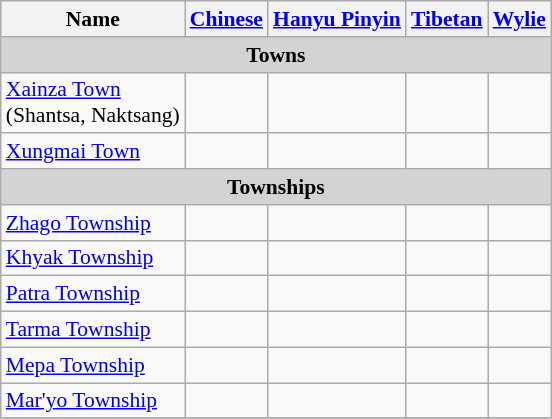<table class="wikitable"  style="font-size:90%;" align=center>
<tr>
<th>Name</th>
<th><a href='#'>Chinese</a></th>
<th><a href='#'>Hanyu Pinyin</a></th>
<th><a href='#'>Tibetan</a></th>
<th><a href='#'>Wylie</a></th>
</tr>
<tr --------->
<td colspan="5"  style="text-align:center; background:#d3d3d3;"><strong>Towns</strong></td>
</tr>
<tr --------->
<td><a href='#'>Xainza Town</a><br>(Shantsa, Naktsang)</td>
<td></td>
<td></td>
<td></td>
<td></td>
</tr>
<tr>
<td><a href='#'>Xungmai Town</a></td>
<td></td>
<td></td>
<td></td>
<td></td>
</tr>
<tr --------->
<td colspan="5"  style="text-align:center; background:#d3d3d3;"><strong>Townships</strong></td>
</tr>
<tr --------->
<td><a href='#'>Zhago Township</a></td>
<td></td>
<td></td>
<td></td>
<td></td>
</tr>
<tr>
<td><a href='#'>Khyak Township</a></td>
<td></td>
<td></td>
<td></td>
<td></td>
</tr>
<tr>
<td><a href='#'>Patra Township</a></td>
<td></td>
<td></td>
<td></td>
<td></td>
</tr>
<tr>
<td><a href='#'>Tarma Township</a></td>
<td></td>
<td></td>
<td></td>
<td></td>
</tr>
<tr>
<td><a href='#'>Mepa Township</a></td>
<td></td>
<td></td>
<td></td>
<td></td>
</tr>
<tr>
<td><a href='#'>Mar'yo Township</a></td>
<td></td>
<td></td>
<td></td>
<td></td>
</tr>
<tr>
</tr>
</table>
